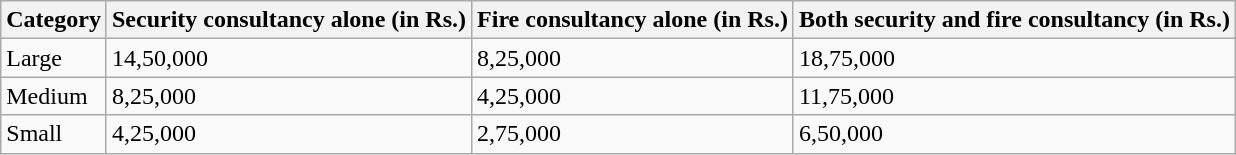<table class="wikitable">
<tr>
<th>Category</th>
<th>Security consultancy alone (in Rs.)</th>
<th>Fire consultancy alone (in Rs.)</th>
<th>Both security and fire consultancy (in Rs.)</th>
</tr>
<tr>
<td>Large</td>
<td>14,50,000</td>
<td>8,25,000</td>
<td>18,75,000</td>
</tr>
<tr>
<td>Medium</td>
<td>8,25,000</td>
<td>4,25,000</td>
<td>11,75,000</td>
</tr>
<tr>
<td>Small</td>
<td>4,25,000</td>
<td>2,75,000</td>
<td>6,50,000</td>
</tr>
</table>
